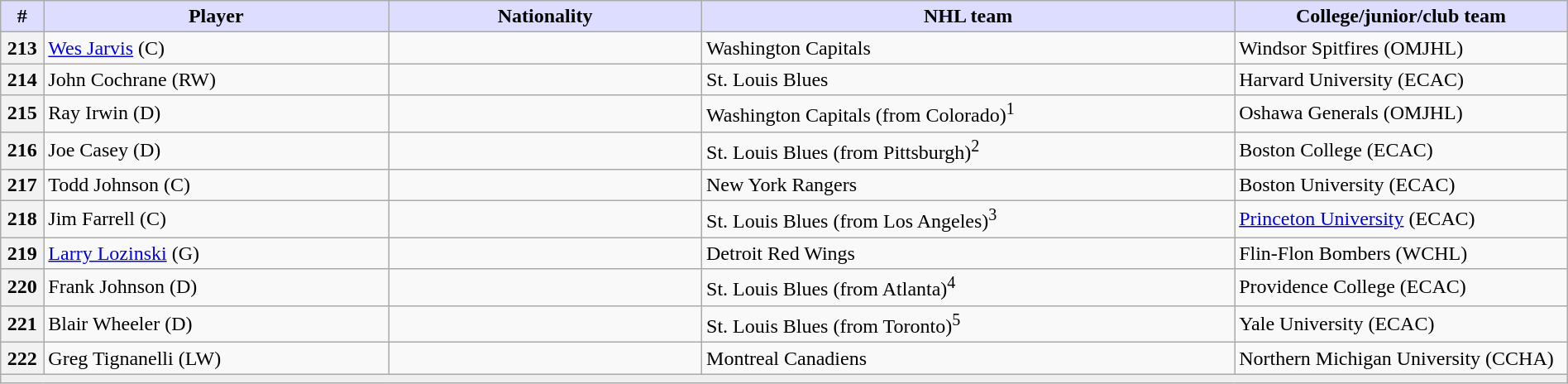<table class="wikitable" style="width: 100%">
<tr>
<th style="background:#ddf; width:2.75%;">#</th>
<th style="background:#ddf; width:22.0%;">Player</th>
<th style="background:#ddf; width:20.0%;">Nationality</th>
<th style="background:#ddf; width:34.0%;">NHL team</th>
<th style="background:#ddf; width:100.0%;">College/junior/club team</th>
</tr>
<tr>
<th>213</th>
<td><a href='#'>Wes Jarvis</a> (C)</td>
<td></td>
<td>Washington Capitals</td>
<td>Windsor Spitfires (OMJHL)</td>
</tr>
<tr>
<th>214</th>
<td>John Cochrane (RW)</td>
<td></td>
<td>St. Louis Blues</td>
<td>Harvard University (ECAC)</td>
</tr>
<tr>
<th>215</th>
<td>Ray Irwin (D)</td>
<td></td>
<td>Washington Capitals (from Colorado)<sup>1</sup></td>
<td>Oshawa Generals (OMJHL)</td>
</tr>
<tr>
<th>216</th>
<td>Joe Casey (D)</td>
<td></td>
<td>St. Louis Blues (from Pittsburgh)<sup>2</sup></td>
<td>Boston College (ECAC)</td>
</tr>
<tr>
<th>217</th>
<td>Todd Johnson (C)</td>
<td></td>
<td>New York Rangers</td>
<td>Boston University (ECAC)</td>
</tr>
<tr>
<th>218</th>
<td>Jim Farrell (C)</td>
<td></td>
<td>St. Louis Blues (from Los Angeles)<sup>3</sup></td>
<td><a href='#'>Princeton University</a> (ECAC)</td>
</tr>
<tr>
<th>219</th>
<td><a href='#'>Larry Lozinski</a> (G)</td>
<td></td>
<td>Detroit Red Wings</td>
<td>Flin-Flon Bombers (WCHL)</td>
</tr>
<tr>
<th>220</th>
<td>Frank Johnson (D)</td>
<td></td>
<td>St. Louis Blues (from Atlanta)<sup>4</sup></td>
<td>Providence College (ECAC)</td>
</tr>
<tr>
<th>221</th>
<td>Blair Wheeler (D)</td>
<td></td>
<td>St. Louis Blues (from Toronto)<sup>5</sup></td>
<td>Yale University (ECAC)</td>
</tr>
<tr>
<th>222</th>
<td>Greg Tignanelli (LW)</td>
<td></td>
<td>Montreal Canadiens</td>
<td>Northern Michigan University (CCHA)</td>
</tr>
<tr>
<td align=center colspan="6" bgcolor="#efefef"></td>
</tr>
</table>
